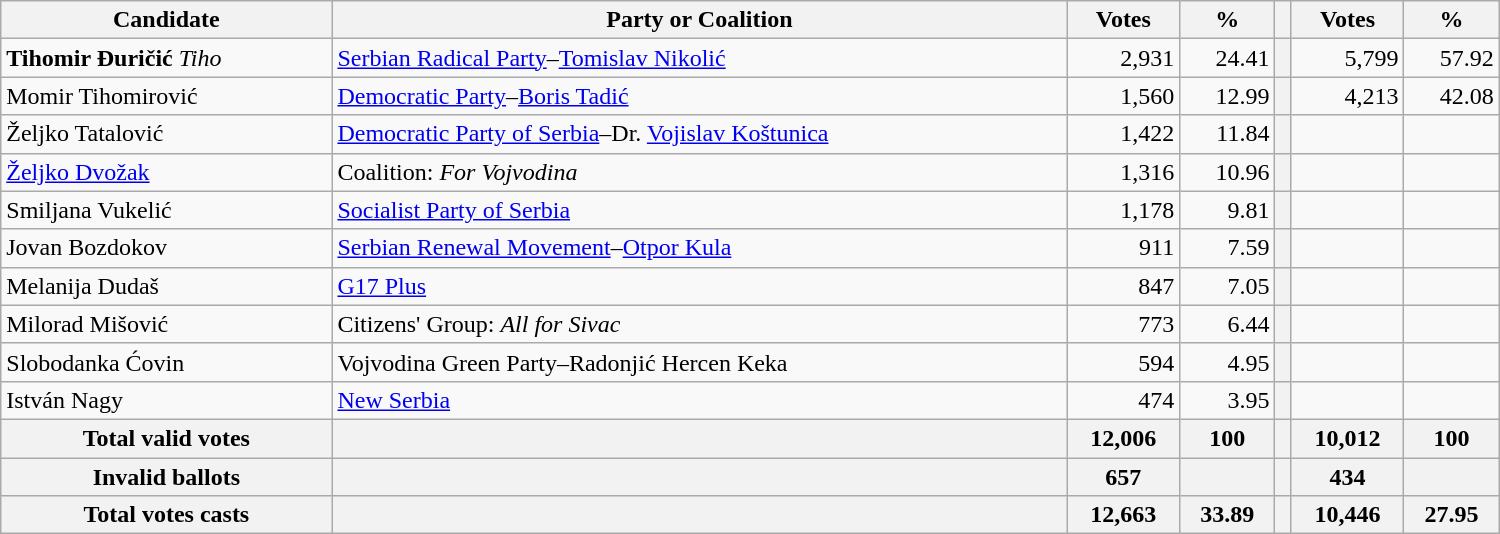<table style="width:1000px;" class="wikitable">
<tr>
<th>Candidate</th>
<th>Party or Coalition</th>
<th>Votes</th>
<th>%</th>
<th></th>
<th>Votes</th>
<th>%</th>
</tr>
<tr>
<td align="left"><strong>Tihomir Đuričić</strong> <em>Tiho</em></td>
<td align="left"><a href='#'>Serbian Radical Party</a>–<a href='#'>Tomislav Nikolić</a></td>
<td align="right">2,931</td>
<td align="right">24.41</td>
<th align="left"></th>
<td align="right">5,799</td>
<td align="right">57.92</td>
</tr>
<tr>
<td align="left">Momir Tihomirović</td>
<td align="left"><a href='#'>Democratic Party</a>–<a href='#'>Boris Tadić</a></td>
<td align="right">1,560</td>
<td align="right">12.99</td>
<th align="left"></th>
<td align="right">4,213</td>
<td align="right">42.08</td>
</tr>
<tr>
<td align="left">Željko Tatalović</td>
<td align="left"><a href='#'>Democratic Party of Serbia</a>–Dr. <a href='#'>Vojislav Koštunica</a></td>
<td align="right">1,422</td>
<td align="right">11.84</td>
<th align="left"></th>
<td align="right"></td>
<td align="right"></td>
</tr>
<tr>
<td align="left"><a href='#'>Željko Dvožak</a></td>
<td align="left">Coalition: <em>For Vojvodina</em></td>
<td align="right">1,316</td>
<td align="right">10.96</td>
<th align="left"></th>
<td align="right"></td>
<td align="right"></td>
</tr>
<tr>
<td align="left">Smiljana Vukelić</td>
<td align="left"><a href='#'>Socialist Party of Serbia</a></td>
<td align="right">1,178</td>
<td align="right">9.81</td>
<th align="left"></th>
<td align="right"></td>
<td align="right"></td>
</tr>
<tr>
<td align="left">Jovan Bozdokov</td>
<td align="left"><a href='#'>Serbian Renewal Movement</a>–<a href='#'>Otpor Kula</a></td>
<td align="right">911</td>
<td align="right">7.59</td>
<th align="left"></th>
<td align="right"></td>
<td align="right"></td>
</tr>
<tr>
<td align="left">Melanija Dudaš</td>
<td align="left"><a href='#'>G17 Plus</a></td>
<td align="right">847</td>
<td align="right">7.05</td>
<th align="left"></th>
<td align="right"></td>
<td align="right"></td>
</tr>
<tr>
<td align="left">Milorad Mišović</td>
<td align="left">Citizens' Group: <em>All for Sivac</em></td>
<td align="right">773</td>
<td align="right">6.44</td>
<th align="left"></th>
<td align="right"></td>
<td align="right"></td>
</tr>
<tr>
<td align="left">Slobodanka Ćovin</td>
<td align="left">Vojvodina Green Party–Radonjić Hercen Keka</td>
<td align="right">594</td>
<td align="right">4.95</td>
<th align="left"></th>
<td align="right"></td>
<td align="right"></td>
</tr>
<tr>
<td align="left">István Nagy</td>
<td align="left"><a href='#'>New Serbia</a></td>
<td align="right">474</td>
<td align="right">3.95</td>
<th align="left"></th>
<td align="right"></td>
<td align="right"></td>
</tr>
<tr>
<th align="left">Total valid votes</th>
<th align="left"></th>
<th align="right">12,006</th>
<th align="right">100</th>
<th align="left"></th>
<th align="right">10,012</th>
<th align="right">100</th>
</tr>
<tr>
<th align="left">Invalid ballots</th>
<th align="left"></th>
<th align="right">657</th>
<th align="right"></th>
<th align="left"></th>
<th align="right">434</th>
<th align="right"></th>
</tr>
<tr>
<th align="left">Total votes casts</th>
<th align="left"></th>
<th align="right">12,663</th>
<th align="right">33.89</th>
<th align="left"></th>
<th align="right">10,446</th>
<th align="right">27.95</th>
</tr>
</table>
